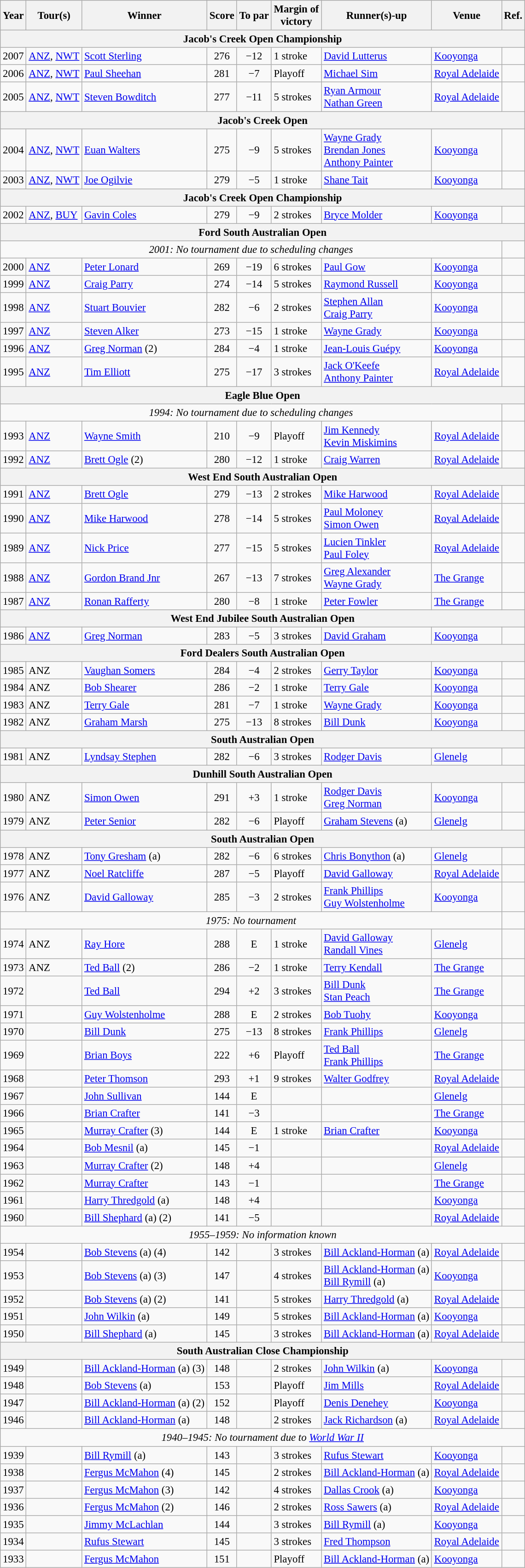<table class=wikitable style="font-size:95%">
<tr>
<th>Year</th>
<th>Tour(s)</th>
<th>Winner</th>
<th>Score</th>
<th>To par</th>
<th>Margin of<br>victory</th>
<th>Runner(s)-up</th>
<th>Venue</th>
<th>Ref.</th>
</tr>
<tr>
<th colspan="9">Jacob's Creek Open Championship</th>
</tr>
<tr>
<td>2007</td>
<td><a href='#'>ANZ</a>, <a href='#'>NWT</a></td>
<td> <a href='#'>Scott Sterling</a></td>
<td align="center">276</td>
<td align="center">−12</td>
<td>1 stroke</td>
<td> <a href='#'>David Lutterus</a></td>
<td><a href='#'>Kooyonga</a></td>
<td></td>
</tr>
<tr>
<td>2006</td>
<td><a href='#'>ANZ</a>, <a href='#'>NWT</a></td>
<td> <a href='#'>Paul Sheehan</a></td>
<td align="center">281</td>
<td align="center">−7</td>
<td>Playoff</td>
<td> <a href='#'>Michael Sim</a></td>
<td><a href='#'>Royal Adelaide</a></td>
<td></td>
</tr>
<tr>
<td>2005</td>
<td><a href='#'>ANZ</a>, <a href='#'>NWT</a></td>
<td> <a href='#'>Steven Bowditch</a></td>
<td align="center">277</td>
<td align="center">−11</td>
<td>5 strokes</td>
<td> <a href='#'>Ryan Armour</a><br> <a href='#'>Nathan Green</a></td>
<td><a href='#'>Royal Adelaide</a></td>
<td></td>
</tr>
<tr>
<th colspan="9">Jacob's Creek Open</th>
</tr>
<tr>
<td>2004</td>
<td><a href='#'>ANZ</a>, <a href='#'>NWT</a></td>
<td> <a href='#'>Euan Walters</a></td>
<td align="center">275</td>
<td align="center">−9</td>
<td>5 strokes</td>
<td> <a href='#'>Wayne Grady</a><br> <a href='#'>Brendan Jones</a><br> <a href='#'>Anthony Painter</a></td>
<td><a href='#'>Kooyonga</a></td>
<td></td>
</tr>
<tr>
<td>2003</td>
<td><a href='#'>ANZ</a>, <a href='#'>NWT</a></td>
<td> <a href='#'>Joe Ogilvie</a></td>
<td align="center">279</td>
<td align="center">−5</td>
<td>1 stroke</td>
<td> <a href='#'>Shane Tait</a></td>
<td><a href='#'>Kooyonga</a></td>
<td></td>
</tr>
<tr>
<th colspan="9">Jacob's Creek Open Championship</th>
</tr>
<tr>
<td>2002</td>
<td><a href='#'>ANZ</a>, <a href='#'>BUY</a></td>
<td> <a href='#'>Gavin Coles</a></td>
<td align="center">279</td>
<td align="center">−9</td>
<td>2 strokes</td>
<td> <a href='#'>Bryce Molder</a></td>
<td><a href='#'>Kooyonga</a></td>
<td></td>
</tr>
<tr>
<th colspan="9">Ford South Australian Open</th>
</tr>
<tr>
<td colspan="8" align="center"><em>2001: No tournament due to scheduling changes</em></td>
<td></td>
</tr>
<tr>
<td>2000</td>
<td><a href='#'>ANZ</a></td>
<td> <a href='#'>Peter Lonard</a></td>
<td align="center">269</td>
<td align="center">−19</td>
<td>6 strokes</td>
<td> <a href='#'>Paul Gow</a></td>
<td><a href='#'>Kooyonga</a></td>
<td></td>
</tr>
<tr>
<td>1999</td>
<td><a href='#'>ANZ</a></td>
<td> <a href='#'>Craig Parry</a></td>
<td align="center">274</td>
<td align="center">−14</td>
<td>5 strokes</td>
<td> <a href='#'>Raymond Russell</a></td>
<td><a href='#'>Kooyonga</a></td>
<td></td>
</tr>
<tr>
<td>1998</td>
<td><a href='#'>ANZ</a></td>
<td> <a href='#'>Stuart Bouvier</a></td>
<td align="center">282</td>
<td align="center">−6</td>
<td>2 strokes</td>
<td> <a href='#'>Stephen Allan</a><br> <a href='#'>Craig Parry</a></td>
<td><a href='#'>Kooyonga</a></td>
<td></td>
</tr>
<tr>
<td>1997</td>
<td><a href='#'>ANZ</a></td>
<td> <a href='#'>Steven Alker</a></td>
<td align="center">273</td>
<td align="center">−15</td>
<td>1 stroke</td>
<td> <a href='#'>Wayne Grady</a></td>
<td><a href='#'>Kooyonga</a></td>
<td></td>
</tr>
<tr>
<td>1996</td>
<td><a href='#'>ANZ</a></td>
<td> <a href='#'>Greg Norman</a> (2)</td>
<td align="center">284</td>
<td align="center">−4</td>
<td>1 stroke</td>
<td> <a href='#'>Jean-Louis Guépy</a></td>
<td><a href='#'>Kooyonga</a></td>
<td></td>
</tr>
<tr>
<td>1995</td>
<td><a href='#'>ANZ</a></td>
<td> <a href='#'>Tim Elliott</a></td>
<td align="center">275</td>
<td align="center">−17</td>
<td>3 strokes</td>
<td> <a href='#'>Jack O'Keefe</a><br> <a href='#'>Anthony Painter</a></td>
<td><a href='#'>Royal Adelaide</a></td>
<td></td>
</tr>
<tr>
<th colspan="9">Eagle Blue Open</th>
</tr>
<tr>
<td colspan="8" align="center"><em>1994: No tournament due to scheduling changes</em></td>
<td></td>
</tr>
<tr>
<td>1993</td>
<td><a href='#'>ANZ</a></td>
<td> <a href='#'>Wayne Smith</a></td>
<td align=center>210</td>
<td align=center>−9</td>
<td>Playoff</td>
<td> <a href='#'>Jim Kennedy</a><br> <a href='#'>Kevin Miskimins</a></td>
<td><a href='#'>Royal Adelaide</a></td>
<td></td>
</tr>
<tr>
<td>1992</td>
<td><a href='#'>ANZ</a></td>
<td> <a href='#'>Brett Ogle</a> (2)</td>
<td align="center">280</td>
<td align="center">−12</td>
<td>1 stroke</td>
<td> <a href='#'>Craig Warren</a></td>
<td><a href='#'>Royal Adelaide</a></td>
<td></td>
</tr>
<tr>
<th colspan=9>West End South Australian Open</th>
</tr>
<tr>
<td>1991</td>
<td><a href='#'>ANZ</a></td>
<td> <a href='#'>Brett Ogle</a></td>
<td align="center">279</td>
<td align="center">−13</td>
<td>2 strokes</td>
<td> <a href='#'>Mike Harwood</a></td>
<td><a href='#'>Royal Adelaide</a></td>
<td></td>
</tr>
<tr>
<td>1990</td>
<td><a href='#'>ANZ</a></td>
<td> <a href='#'>Mike Harwood</a></td>
<td align="center">278</td>
<td align="center">−14</td>
<td>5 strokes</td>
<td> <a href='#'>Paul Moloney</a><br> <a href='#'>Simon Owen</a></td>
<td><a href='#'>Royal Adelaide</a></td>
<td></td>
</tr>
<tr>
<td>1989</td>
<td><a href='#'>ANZ</a></td>
<td> <a href='#'>Nick Price</a></td>
<td align="center">277</td>
<td align="center">−15</td>
<td>5 strokes</td>
<td> <a href='#'>Lucien Tinkler</a><br> <a href='#'>Paul Foley</a></td>
<td><a href='#'>Royal Adelaide</a></td>
<td></td>
</tr>
<tr>
<td>1988</td>
<td><a href='#'>ANZ</a></td>
<td> <a href='#'>Gordon Brand Jnr</a></td>
<td align="center">267</td>
<td align="center">−13</td>
<td>7 strokes</td>
<td> <a href='#'>Greg Alexander</a><br> <a href='#'>Wayne Grady</a></td>
<td><a href='#'>The Grange</a></td>
<td></td>
</tr>
<tr>
<td>1987</td>
<td><a href='#'>ANZ</a></td>
<td> <a href='#'>Ronan Rafferty</a></td>
<td align="center">280</td>
<td align="center">−8</td>
<td>1 stroke</td>
<td> <a href='#'>Peter Fowler</a></td>
<td><a href='#'>The Grange</a></td>
<td></td>
</tr>
<tr>
<th colspan=9>West End Jubilee South Australian Open</th>
</tr>
<tr>
<td>1986</td>
<td><a href='#'>ANZ</a></td>
<td> <a href='#'>Greg Norman</a></td>
<td align="center">283</td>
<td align="center">−5</td>
<td>3 strokes</td>
<td> <a href='#'>David Graham</a></td>
<td><a href='#'>Kooyonga</a></td>
<td></td>
</tr>
<tr>
<th colspan=9>Ford Dealers South Australian Open</th>
</tr>
<tr>
<td>1985</td>
<td>ANZ</td>
<td> <a href='#'>Vaughan Somers</a></td>
<td align="center">284</td>
<td align="center">−4</td>
<td>2 strokes</td>
<td> <a href='#'>Gerry Taylor</a></td>
<td><a href='#'>Kooyonga</a></td>
<td></td>
</tr>
<tr>
<td>1984</td>
<td>ANZ</td>
<td> <a href='#'>Bob Shearer</a></td>
<td align="center">286</td>
<td align="center">−2</td>
<td>1 stroke</td>
<td> <a href='#'>Terry Gale</a></td>
<td><a href='#'>Kooyonga</a></td>
<td></td>
</tr>
<tr>
<td>1983</td>
<td>ANZ</td>
<td> <a href='#'>Terry Gale</a></td>
<td align="center">281</td>
<td align="center">−7</td>
<td>1 stroke</td>
<td> <a href='#'>Wayne Grady</a></td>
<td><a href='#'>Kooyonga</a></td>
<td></td>
</tr>
<tr>
<td>1982</td>
<td>ANZ</td>
<td> <a href='#'>Graham Marsh</a></td>
<td align="center">275</td>
<td align="center">−13</td>
<td>8 strokes</td>
<td> <a href='#'>Bill Dunk</a></td>
<td><a href='#'>Kooyonga</a></td>
<td></td>
</tr>
<tr>
<th colspan=9>South Australian Open</th>
</tr>
<tr>
<td>1981</td>
<td>ANZ</td>
<td> <a href='#'>Lyndsay Stephen</a></td>
<td align="center">282</td>
<td align="center">−6</td>
<td>3 strokes</td>
<td> <a href='#'>Rodger Davis</a></td>
<td><a href='#'>Glenelg</a></td>
<td></td>
</tr>
<tr>
<th colspan=9>Dunhill South Australian Open</th>
</tr>
<tr>
<td>1980</td>
<td>ANZ</td>
<td> <a href='#'>Simon Owen</a></td>
<td align="center">291</td>
<td align="center">+3</td>
<td>1 stroke</td>
<td> <a href='#'>Rodger Davis</a><br> <a href='#'>Greg Norman</a></td>
<td><a href='#'>Kooyonga</a></td>
<td></td>
</tr>
<tr>
<td>1979</td>
<td>ANZ</td>
<td> <a href='#'>Peter Senior</a></td>
<td align="center">282</td>
<td align="center">−6</td>
<td>Playoff</td>
<td> <a href='#'>Graham Stevens</a> (a)</td>
<td><a href='#'>Glenelg</a></td>
<td></td>
</tr>
<tr>
<th colspan=9>South Australian Open</th>
</tr>
<tr>
<td>1978</td>
<td>ANZ</td>
<td> <a href='#'>Tony Gresham</a> (a)</td>
<td align="center">282</td>
<td align="center">−6</td>
<td>6 strokes</td>
<td> <a href='#'>Chris Bonython</a> (a)</td>
<td><a href='#'>Glenelg</a></td>
<td></td>
</tr>
<tr>
<td>1977</td>
<td>ANZ</td>
<td> <a href='#'>Noel Ratcliffe</a></td>
<td align="center">287</td>
<td align="center">−5</td>
<td>Playoff</td>
<td> <a href='#'>David Galloway</a></td>
<td><a href='#'>Royal Adelaide</a></td>
<td></td>
</tr>
<tr>
<td>1976</td>
<td>ANZ</td>
<td> <a href='#'>David Galloway</a></td>
<td align="center">285</td>
<td align="center">−3</td>
<td>2 strokes</td>
<td> <a href='#'>Frank Phillips</a><br> <a href='#'>Guy Wolstenholme</a></td>
<td><a href='#'>Kooyonga</a></td>
<td></td>
</tr>
<tr>
<td colspan="8" align="center"><em>1975: No tournament</em></td>
<td></td>
</tr>
<tr>
<td>1974</td>
<td>ANZ</td>
<td> <a href='#'>Ray Hore</a></td>
<td align="center">288</td>
<td align="center">E</td>
<td>1 stroke</td>
<td> <a href='#'>David Galloway</a><br> <a href='#'>Randall Vines</a></td>
<td><a href='#'>Glenelg</a></td>
<td></td>
</tr>
<tr>
<td>1973</td>
<td>ANZ</td>
<td> <a href='#'>Ted Ball</a> (2)</td>
<td align="center">286</td>
<td align="center">−2</td>
<td>1 stroke</td>
<td> <a href='#'>Terry Kendall</a></td>
<td><a href='#'>The Grange</a></td>
<td></td>
</tr>
<tr>
<td>1972</td>
<td></td>
<td> <a href='#'>Ted Ball</a></td>
<td align="center">294</td>
<td align="center">+2</td>
<td>3 strokes</td>
<td> <a href='#'>Bill Dunk</a><br> <a href='#'>Stan Peach</a></td>
<td><a href='#'>The Grange</a></td>
<td></td>
</tr>
<tr>
<td>1971</td>
<td></td>
<td> <a href='#'>Guy Wolstenholme</a></td>
<td align="center">288</td>
<td align="center">E</td>
<td>2 strokes</td>
<td> <a href='#'>Bob Tuohy</a></td>
<td><a href='#'>Kooyonga</a></td>
<td></td>
</tr>
<tr>
<td>1970</td>
<td></td>
<td> <a href='#'>Bill Dunk</a></td>
<td align="center">275</td>
<td align="center">−13</td>
<td>8 strokes</td>
<td> <a href='#'>Frank Phillips</a></td>
<td><a href='#'>Glenelg</a></td>
<td></td>
</tr>
<tr>
<td>1969</td>
<td></td>
<td> <a href='#'>Brian Boys</a></td>
<td align="center">222</td>
<td align="center">+6</td>
<td>Playoff</td>
<td> <a href='#'>Ted Ball</a><br> <a href='#'>Frank Phillips</a></td>
<td><a href='#'>The Grange</a></td>
<td></td>
</tr>
<tr>
<td>1968</td>
<td></td>
<td> <a href='#'>Peter Thomson</a></td>
<td align="center">293</td>
<td align="center">+1</td>
<td>9 strokes</td>
<td> <a href='#'>Walter Godfrey</a></td>
<td><a href='#'>Royal Adelaide</a></td>
<td></td>
</tr>
<tr>
<td>1967</td>
<td></td>
<td> <a href='#'>John Sullivan</a></td>
<td align="center">144</td>
<td align="center">E</td>
<td></td>
<td></td>
<td><a href='#'>Glenelg</a></td>
<td></td>
</tr>
<tr>
<td>1966</td>
<td></td>
<td> <a href='#'>Brian Crafter</a></td>
<td align="center">141</td>
<td align="center">−3</td>
<td></td>
<td></td>
<td><a href='#'>The Grange</a></td>
<td></td>
</tr>
<tr>
<td>1965</td>
<td></td>
<td> <a href='#'>Murray Crafter</a> (3)</td>
<td align="center">144</td>
<td align="center">E</td>
<td>1 stroke</td>
<td> <a href='#'>Brian Crafter</a></td>
<td><a href='#'>Kooyonga</a></td>
<td></td>
</tr>
<tr>
<td>1964</td>
<td></td>
<td> <a href='#'>Bob Mesnil</a> (a)</td>
<td align="center">145</td>
<td align="center">−1</td>
<td></td>
<td></td>
<td><a href='#'>Royal Adelaide</a></td>
<td></td>
</tr>
<tr>
<td>1963</td>
<td></td>
<td> <a href='#'>Murray Crafter</a> (2)</td>
<td align="center">148</td>
<td align="center">+4</td>
<td></td>
<td></td>
<td><a href='#'>Glenelg</a></td>
<td></td>
</tr>
<tr>
<td>1962</td>
<td></td>
<td> <a href='#'>Murray Crafter</a></td>
<td align="center">143</td>
<td align="center">−1</td>
<td></td>
<td></td>
<td><a href='#'>The Grange</a></td>
<td></td>
</tr>
<tr>
<td>1961</td>
<td></td>
<td> <a href='#'>Harry Thredgold</a> (a)</td>
<td align="center">148</td>
<td align="center">+4</td>
<td></td>
<td></td>
<td><a href='#'>Kooyonga</a></td>
<td></td>
</tr>
<tr>
<td>1960</td>
<td></td>
<td> <a href='#'>Bill Shephard</a> (a) (2)</td>
<td align="center">141</td>
<td align="center">−5</td>
<td></td>
<td></td>
<td><a href='#'>Royal Adelaide</a></td>
<td></td>
</tr>
<tr>
<td colspan="9" align="center"><em>1955–1959: No information known</em></td>
</tr>
<tr>
<td>1954</td>
<td></td>
<td> <a href='#'>Bob Stevens</a> (a) (4)</td>
<td align="center">142</td>
<td align="center"></td>
<td>3 strokes</td>
<td> <a href='#'>Bill Ackland-Horman</a> (a)</td>
<td><a href='#'>Royal Adelaide</a></td>
<td></td>
</tr>
<tr>
<td>1953</td>
<td></td>
<td> <a href='#'>Bob Stevens</a> (a) (3)</td>
<td align="center">147</td>
<td align="center"></td>
<td>4 strokes</td>
<td> <a href='#'>Bill Ackland-Horman</a> (a)<br> <a href='#'>Bill Rymill</a> (a)</td>
<td><a href='#'>Kooyonga</a></td>
<td></td>
</tr>
<tr>
<td>1952</td>
<td></td>
<td> <a href='#'>Bob Stevens</a> (a) (2)</td>
<td align="center">141</td>
<td align="center"></td>
<td>5 strokes</td>
<td> <a href='#'>Harry Thredgold</a> (a)</td>
<td><a href='#'>Royal Adelaide</a></td>
<td></td>
</tr>
<tr>
<td>1951</td>
<td></td>
<td> <a href='#'>John Wilkin</a> (a)</td>
<td align="center">149</td>
<td align="center"></td>
<td>5 strokes</td>
<td> <a href='#'>Bill Ackland-Horman</a> (a)</td>
<td><a href='#'>Kooyonga</a></td>
<td></td>
</tr>
<tr>
<td>1950</td>
<td></td>
<td> <a href='#'>Bill Shephard</a> (a)</td>
<td align="center">145</td>
<td align="center"></td>
<td>3 strokes</td>
<td> <a href='#'>Bill Ackland-Horman</a> (a)</td>
<td><a href='#'>Royal Adelaide</a></td>
<td></td>
</tr>
<tr>
<th colspan=9>South Australian Close Championship</th>
</tr>
<tr>
<td>1949</td>
<td></td>
<td> <a href='#'>Bill Ackland-Horman</a> (a) (3)</td>
<td align="center">148</td>
<td align="center"></td>
<td>2 strokes</td>
<td> <a href='#'>John Wilkin</a> (a)</td>
<td><a href='#'>Kooyonga</a></td>
<td></td>
</tr>
<tr>
<td>1948</td>
<td></td>
<td> <a href='#'>Bob Stevens</a> (a)</td>
<td align="center">153</td>
<td align="center"></td>
<td>Playoff</td>
<td> <a href='#'>Jim Mills</a></td>
<td><a href='#'>Royal Adelaide</a></td>
<td></td>
</tr>
<tr>
<td>1947</td>
<td></td>
<td> <a href='#'>Bill Ackland-Horman</a> (a) (2)</td>
<td align="center">152</td>
<td align="center"></td>
<td>Playoff</td>
<td> <a href='#'>Denis Denehey</a></td>
<td><a href='#'>Kooyonga</a></td>
<td></td>
</tr>
<tr>
<td>1946</td>
<td></td>
<td> <a href='#'>Bill Ackland-Horman</a> (a)</td>
<td align="center">148</td>
<td align="center"></td>
<td>2 strokes</td>
<td> <a href='#'>Jack Richardson</a> (a)</td>
<td><a href='#'>Royal Adelaide</a></td>
<td></td>
</tr>
<tr>
<td colspan="9" align="center"><em>1940–1945: No tournament due to <a href='#'>World War II</a></em></td>
</tr>
<tr>
<td>1939</td>
<td></td>
<td> <a href='#'>Bill Rymill</a> (a)</td>
<td align="center">143</td>
<td align="center"></td>
<td>3 strokes</td>
<td> <a href='#'>Rufus Stewart</a></td>
<td><a href='#'>Kooyonga</a></td>
<td></td>
</tr>
<tr>
<td>1938</td>
<td></td>
<td> <a href='#'>Fergus McMahon</a> (4)</td>
<td align="center">145</td>
<td align="center"></td>
<td>2 strokes</td>
<td> <a href='#'>Bill Ackland-Horman</a> (a)</td>
<td><a href='#'>Royal Adelaide</a></td>
<td></td>
</tr>
<tr>
<td>1937</td>
<td></td>
<td> <a href='#'>Fergus McMahon</a> (3)</td>
<td align="center">142</td>
<td align="center"></td>
<td>4 strokes</td>
<td> <a href='#'>Dallas Crook</a> (a)</td>
<td><a href='#'>Kooyonga</a></td>
<td></td>
</tr>
<tr>
<td>1936</td>
<td></td>
<td> <a href='#'>Fergus McMahon</a> (2)</td>
<td align="center">146</td>
<td align="center"></td>
<td>2 strokes</td>
<td> <a href='#'>Ross Sawers</a> (a)</td>
<td><a href='#'>Royal Adelaide</a></td>
<td></td>
</tr>
<tr>
<td>1935</td>
<td></td>
<td> <a href='#'>Jimmy McLachlan</a></td>
<td align="center">144</td>
<td align="center"></td>
<td>3 strokes</td>
<td> <a href='#'>Bill Rymill</a> (a)</td>
<td><a href='#'>Kooyonga</a></td>
<td></td>
</tr>
<tr>
<td>1934</td>
<td></td>
<td> <a href='#'>Rufus Stewart</a></td>
<td align="center">145</td>
<td align="center"></td>
<td>3 strokes</td>
<td> <a href='#'>Fred Thompson</a></td>
<td><a href='#'>Royal Adelaide</a></td>
<td></td>
</tr>
<tr>
<td>1933</td>
<td></td>
<td> <a href='#'>Fergus McMahon</a></td>
<td align="center">151</td>
<td align="center"></td>
<td>Playoff</td>
<td> <a href='#'>Bill Ackland-Horman</a> (a)</td>
<td><a href='#'>Kooyonga</a></td>
<td></td>
</tr>
</table>
